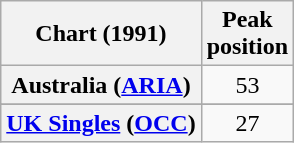<table class="wikitable sortable plainrowheaders" style="text-align:center">
<tr>
<th scope="col">Chart (1991)</th>
<th scope="col">Peak<br>position</th>
</tr>
<tr>
<th scope="row">Australia (<a href='#'>ARIA</a>)</th>
<td>53</td>
</tr>
<tr>
</tr>
<tr>
<th scope="row"><a href='#'>UK Singles</a> (<a href='#'>OCC</a>)</th>
<td>27</td>
</tr>
</table>
